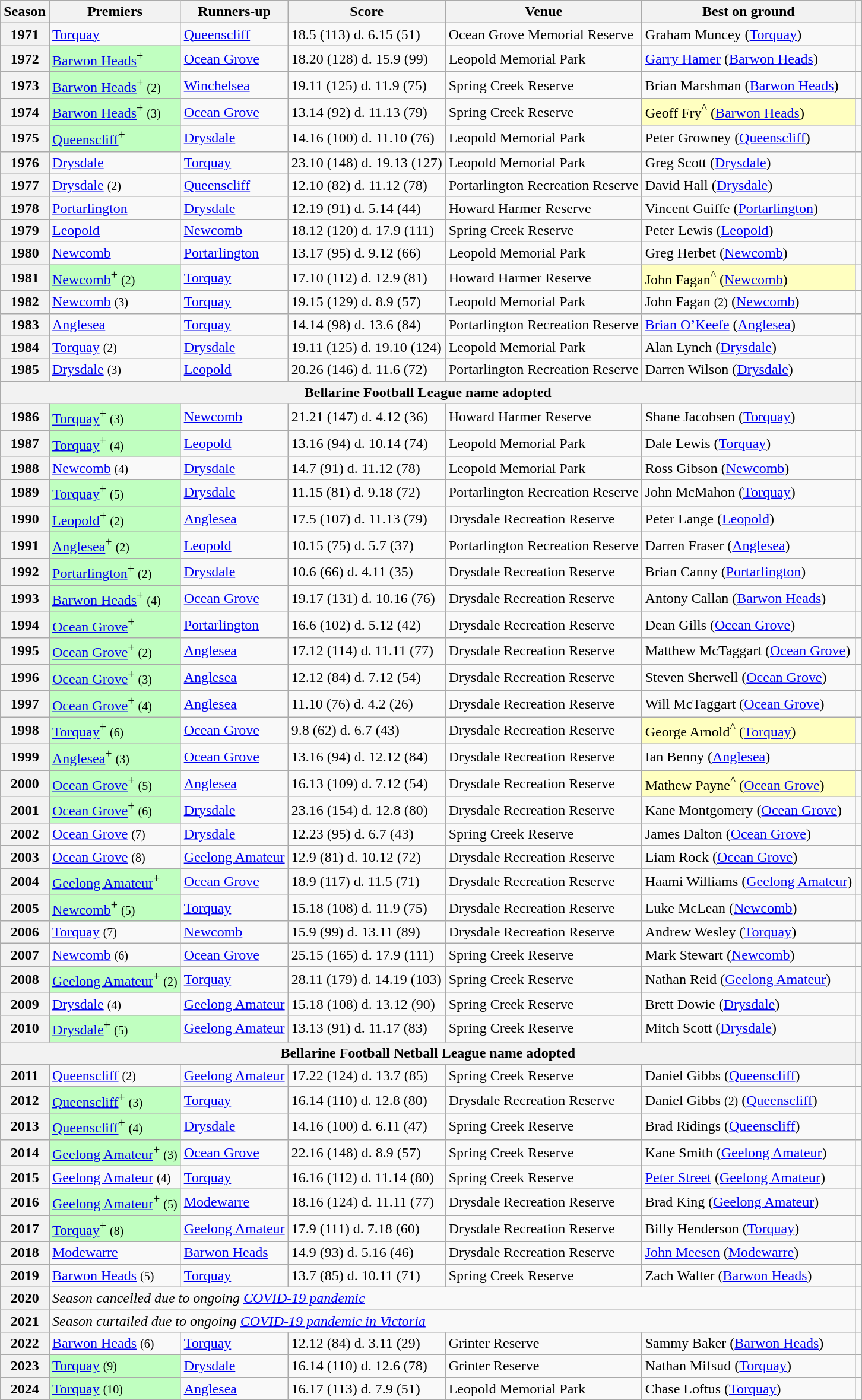<table class="wikitable sortable">
<tr>
<th>Season</th>
<th>Premiers</th>
<th>Runners-up</th>
<th>Score</th>
<th>Venue</th>
<th>Best on ground</th>
<th></th>
</tr>
<tr>
<th>1971</th>
<td><a href='#'>Torquay</a></td>
<td><a href='#'>Queenscliff</a></td>
<td>18.5 (113) d. 6.15 (51)</td>
<td>Ocean Grove Memorial Reserve</td>
<td>Graham Muncey (<a href='#'>Torquay</a>)</td>
<td></td>
</tr>
<tr>
<th>1972</th>
<td style="background:#C0FFC0"><a href='#'>Barwon Heads</a><sup>+</sup></td>
<td><a href='#'>Ocean Grove</a></td>
<td>18.20 (128) d. 15.9 (99)</td>
<td>Leopold Memorial Park</td>
<td><a href='#'>Garry Hamer</a> (<a href='#'>Barwon Heads</a>)</td>
<td></td>
</tr>
<tr>
<th>1973</th>
<td style="background:#C0FFC0"><a href='#'>Barwon Heads</a><sup>+</sup> <small>(2)</small></td>
<td><a href='#'>Winchelsea</a></td>
<td>19.11 (125) d. 11.9 (75)</td>
<td>Spring Creek Reserve</td>
<td>Brian Marshman (<a href='#'>Barwon Heads</a>)</td>
<td></td>
</tr>
<tr>
<th>1974</th>
<td style="background:#C0FFC0"><a href='#'>Barwon Heads</a><sup>+</sup> <small>(3)</small></td>
<td><a href='#'>Ocean Grove</a></td>
<td>13.14 (92) d. 11.13 (79)</td>
<td>Spring Creek Reserve</td>
<td style="background:#FFFFC0">Geoff Fry<sup>^</sup> (<a href='#'>Barwon Heads</a>)</td>
<td></td>
</tr>
<tr>
<th>1975</th>
<td style="background:#C0FFC0"><a href='#'>Queenscliff</a><sup>+</sup></td>
<td><a href='#'>Drysdale</a></td>
<td>14.16 (100) d. 11.10 (76)</td>
<td>Leopold Memorial Park</td>
<td>Peter Growney (<a href='#'>Queenscliff</a>)</td>
<td></td>
</tr>
<tr>
<th>1976</th>
<td><a href='#'>Drysdale</a></td>
<td><a href='#'>Torquay</a></td>
<td>23.10 (148) d. 19.13 (127)</td>
<td>Leopold Memorial Park</td>
<td>Greg Scott (<a href='#'>Drysdale</a>)</td>
<td></td>
</tr>
<tr>
<th>1977</th>
<td><a href='#'>Drysdale</a> <small>(2)</small></td>
<td><a href='#'>Queenscliff</a></td>
<td>12.10 (82) d. 11.12 (78)</td>
<td>Portarlington Recreation Reserve</td>
<td>David Hall (<a href='#'>Drysdale</a>)</td>
<td></td>
</tr>
<tr>
<th>1978</th>
<td><a href='#'>Portarlington</a></td>
<td><a href='#'>Drysdale</a></td>
<td>12.19 (91) d. 5.14 (44)</td>
<td>Howard Harmer Reserve</td>
<td>Vincent Guiffe (<a href='#'>Portarlington</a>)</td>
<td></td>
</tr>
<tr>
<th>1979</th>
<td><a href='#'>Leopold</a></td>
<td><a href='#'>Newcomb</a></td>
<td>18.12 (120) d. 17.9 (111)</td>
<td>Spring Creek Reserve</td>
<td>Peter Lewis (<a href='#'>Leopold</a>)</td>
<td></td>
</tr>
<tr>
<th>1980</th>
<td><a href='#'>Newcomb</a></td>
<td><a href='#'>Portarlington</a></td>
<td>13.17 (95) d. 9.12 (66)</td>
<td>Leopold Memorial Park</td>
<td>Greg Herbet (<a href='#'>Newcomb</a>)</td>
<td></td>
</tr>
<tr>
<th>1981</th>
<td style="background:#C0FFC0"><a href='#'>Newcomb</a><sup>+</sup> <small>(2)</small></td>
<td><a href='#'>Torquay</a></td>
<td>17.10 (112) d. 12.9 (81)</td>
<td>Howard Harmer Reserve</td>
<td style="background:#FFFFC0">John Fagan<sup>^</sup> (<a href='#'>Newcomb</a>)</td>
<td></td>
</tr>
<tr>
<th>1982</th>
<td><a href='#'>Newcomb</a> <small>(3)</small></td>
<td><a href='#'>Torquay</a></td>
<td>19.15 (129) d. 8.9 (57)</td>
<td>Leopold Memorial Park</td>
<td>John Fagan <small>(2)</small> (<a href='#'>Newcomb</a>)</td>
<td></td>
</tr>
<tr>
<th>1983</th>
<td><a href='#'>Anglesea</a></td>
<td><a href='#'>Torquay</a></td>
<td>14.14 (98) d. 13.6 (84)</td>
<td>Portarlington Recreation Reserve</td>
<td><a href='#'>Brian O’Keefe</a> (<a href='#'>Anglesea</a>)</td>
<td></td>
</tr>
<tr>
<th>1984</th>
<td><a href='#'>Torquay</a> <small>(2)</small></td>
<td><a href='#'>Drysdale</a></td>
<td>19.11 (125) d. 19.10 (124)</td>
<td>Leopold Memorial Park</td>
<td>Alan Lynch (<a href='#'>Drysdale</a>)</td>
<td></td>
</tr>
<tr>
<th>1985</th>
<td><a href='#'>Drysdale</a> <small>(3)</small></td>
<td><a href='#'>Leopold</a></td>
<td>20.26 (146) d. 11.6 (72)</td>
<td>Portarlington Recreation Reserve</td>
<td>Darren Wilson (<a href='#'>Drysdale</a>)</td>
<td></td>
</tr>
<tr>
<th colspan="6">Bellarine Football League name adopted</th>
<th></th>
</tr>
<tr>
<th>1986</th>
<td style="background:#C0FFC0"><a href='#'>Torquay</a><sup>+</sup> <small>(3)</small></td>
<td><a href='#'>Newcomb</a></td>
<td>21.21 (147) d. 4.12 (36)</td>
<td>Howard Harmer Reserve</td>
<td>Shane Jacobsen (<a href='#'>Torquay</a>)</td>
<td></td>
</tr>
<tr>
<th>1987</th>
<td style="background:#C0FFC0"><a href='#'>Torquay</a><sup>+</sup> <small>(4)</small></td>
<td><a href='#'>Leopold</a></td>
<td>13.16 (94) d. 10.14 (74)</td>
<td>Leopold Memorial Park</td>
<td>Dale Lewis (<a href='#'>Torquay</a>)</td>
<td></td>
</tr>
<tr>
<th>1988</th>
<td><a href='#'>Newcomb</a> <small>(4)</small></td>
<td><a href='#'>Drysdale</a></td>
<td>14.7 (91) d. 11.12 (78)</td>
<td>Leopold Memorial Park</td>
<td>Ross Gibson (<a href='#'>Newcomb</a>)</td>
<td></td>
</tr>
<tr>
<th>1989</th>
<td style="background:#C0FFC0"><a href='#'>Torquay</a><sup>+</sup> <small>(5)</small></td>
<td><a href='#'>Drysdale</a></td>
<td>11.15 (81) d. 9.18 (72)</td>
<td>Portarlington Recreation Reserve</td>
<td>John McMahon (<a href='#'>Torquay</a>)</td>
<td></td>
</tr>
<tr>
<th>1990</th>
<td style="background:#C0FFC0"><a href='#'>Leopold</a><sup>+</sup> <small>(2)</small></td>
<td><a href='#'>Anglesea</a></td>
<td>17.5 (107) d. 11.13 (79)</td>
<td>Drysdale Recreation Reserve</td>
<td>Peter Lange (<a href='#'>Leopold</a>)</td>
<td></td>
</tr>
<tr>
<th>1991</th>
<td style="background:#C0FFC0"><a href='#'>Anglesea</a><sup>+</sup> <small>(2)</small></td>
<td><a href='#'>Leopold</a></td>
<td>10.15 (75) d. 5.7 (37)</td>
<td>Portarlington Recreation Reserve</td>
<td>Darren Fraser (<a href='#'>Anglesea</a>)</td>
<td></td>
</tr>
<tr>
<th>1992</th>
<td style="background:#C0FFC0"><a href='#'>Portarlington</a><sup>+</sup> <small>(2)</small></td>
<td><a href='#'>Drysdale</a></td>
<td>10.6 (66) d. 4.11 (35)</td>
<td>Drysdale Recreation Reserve</td>
<td>Brian Canny (<a href='#'>Portarlington</a>)</td>
<td></td>
</tr>
<tr>
<th>1993</th>
<td style="background:#C0FFC0"><a href='#'>Barwon Heads</a><sup>+</sup> <small>(4)</small></td>
<td><a href='#'>Ocean Grove</a></td>
<td>19.17 (131) d. 10.16 (76)</td>
<td>Drysdale Recreation Reserve</td>
<td>Antony Callan (<a href='#'>Barwon Heads</a>)</td>
<td></td>
</tr>
<tr>
<th>1994</th>
<td style="background:#C0FFC0"><a href='#'>Ocean Grove</a><sup>+</sup></td>
<td><a href='#'>Portarlington</a></td>
<td>16.6 (102) d. 5.12 (42)</td>
<td>Drysdale Recreation Reserve</td>
<td>Dean Gills (<a href='#'>Ocean Grove</a>)</td>
<td></td>
</tr>
<tr>
<th>1995</th>
<td style="background:#C0FFC0"><a href='#'>Ocean Grove</a><sup>+</sup> <small>(2)</small></td>
<td><a href='#'>Anglesea</a></td>
<td>17.12 (114) d. 11.11 (77)</td>
<td>Drysdale Recreation Reserve</td>
<td>Matthew McTaggart (<a href='#'>Ocean Grove</a>)</td>
<td></td>
</tr>
<tr>
<th>1996</th>
<td style="background:#C0FFC0"><a href='#'>Ocean Grove</a><sup>+</sup> <small>(3)</small></td>
<td><a href='#'>Anglesea</a></td>
<td>12.12 (84) d. 7.12 (54)</td>
<td>Drysdale Recreation Reserve</td>
<td>Steven Sherwell (<a href='#'>Ocean Grove</a>)</td>
<td></td>
</tr>
<tr>
<th>1997</th>
<td style="background:#C0FFC0"><a href='#'>Ocean Grove</a><sup>+</sup> <small>(4)</small></td>
<td><a href='#'>Anglesea</a></td>
<td>11.10 (76) d. 4.2 (26)</td>
<td>Drysdale Recreation Reserve</td>
<td>Will McTaggart (<a href='#'>Ocean Grove</a>)</td>
<td></td>
</tr>
<tr>
<th>1998</th>
<td style="background:#C0FFC0"><a href='#'>Torquay</a><sup>+</sup> <small>(6)</small></td>
<td><a href='#'>Ocean Grove</a></td>
<td>9.8 (62) d. 6.7 (43)</td>
<td>Drysdale Recreation Reserve</td>
<td style="background:#FFFFC0">George Arnold<sup>^</sup> (<a href='#'>Torquay</a>)</td>
<td></td>
</tr>
<tr>
<th>1999</th>
<td style="background:#C0FFC0"><a href='#'>Anglesea</a><sup>+</sup> <small>(3)</small></td>
<td><a href='#'>Ocean Grove</a></td>
<td>13.16 (94) d. 12.12 (84)</td>
<td>Drysdale Recreation Reserve</td>
<td>Ian Benny (<a href='#'>Anglesea</a>)</td>
<td></td>
</tr>
<tr>
<th>2000</th>
<td style="background:#C0FFC0"><a href='#'>Ocean Grove</a><sup>+</sup> <small>(5)</small></td>
<td><a href='#'>Anglesea</a></td>
<td>16.13 (109) d. 7.12 (54)</td>
<td>Drysdale Recreation Reserve</td>
<td style="background:#FFFFC0">Mathew Payne<sup>^</sup> (<a href='#'>Ocean Grove</a>)</td>
<td></td>
</tr>
<tr>
<th>2001</th>
<td style="background:#C0FFC0"><a href='#'>Ocean Grove</a><sup>+</sup> <small>(6)</small></td>
<td><a href='#'>Drysdale</a></td>
<td>23.16 (154) d. 12.8 (80)</td>
<td>Drysdale Recreation Reserve</td>
<td>Kane Montgomery (<a href='#'>Ocean Grove</a>)</td>
<td></td>
</tr>
<tr>
<th>2002</th>
<td><a href='#'>Ocean Grove</a> <small>(7)</small></td>
<td><a href='#'>Drysdale</a></td>
<td>12.23 (95) d. 6.7 (43)</td>
<td>Spring Creek Reserve</td>
<td>James Dalton (<a href='#'>Ocean Grove</a>)</td>
<td></td>
</tr>
<tr>
<th>2003</th>
<td><a href='#'>Ocean Grove</a> <small>(8)</small></td>
<td><a href='#'>Geelong Amateur</a></td>
<td>12.9 (81) d. 10.12 (72)</td>
<td>Drysdale Recreation Reserve</td>
<td>Liam Rock (<a href='#'>Ocean Grove</a>)</td>
<td></td>
</tr>
<tr>
<th>2004</th>
<td style="background:#C0FFC0"><a href='#'>Geelong Amateur</a><sup>+</sup></td>
<td><a href='#'>Ocean Grove</a></td>
<td>18.9 (117) d. 11.5 (71)</td>
<td>Drysdale Recreation Reserve</td>
<td>Haami Williams (<a href='#'>Geelong Amateur</a>)</td>
<td></td>
</tr>
<tr>
<th>2005</th>
<td style="background:#C0FFC0"><a href='#'>Newcomb</a><sup>+</sup> <small>(5)</small></td>
<td><a href='#'>Torquay</a></td>
<td>15.18 (108) d. 11.9 (75)</td>
<td>Drysdale Recreation Reserve</td>
<td>Luke McLean (<a href='#'>Newcomb</a>)</td>
<td></td>
</tr>
<tr>
<th>2006</th>
<td><a href='#'>Torquay</a> <small>(7)</small></td>
<td><a href='#'>Newcomb</a></td>
<td>15.9 (99) d. 13.11 (89)</td>
<td>Drysdale Recreation Reserve</td>
<td>Andrew Wesley (<a href='#'>Torquay</a>)</td>
<td></td>
</tr>
<tr>
<th>2007</th>
<td><a href='#'>Newcomb</a> <small>(6)</small></td>
<td><a href='#'>Ocean Grove</a></td>
<td>25.15 (165) d. 17.9 (111)</td>
<td>Spring Creek Reserve</td>
<td>Mark Stewart (<a href='#'>Newcomb</a>)</td>
<td></td>
</tr>
<tr>
<th>2008</th>
<td style="background:#C0FFC0"><a href='#'>Geelong Amateur</a><sup>+</sup> <small>(2)</small></td>
<td><a href='#'>Torquay</a></td>
<td>28.11 (179) d. 14.19 (103)</td>
<td>Spring Creek Reserve</td>
<td>Nathan Reid (<a href='#'>Geelong Amateur</a>)</td>
<td></td>
</tr>
<tr>
<th>2009</th>
<td><a href='#'>Drysdale</a> <small>(4)</small></td>
<td><a href='#'>Geelong Amateur</a></td>
<td>15.18 (108) d. 13.12 (90)</td>
<td>Spring Creek Reserve</td>
<td>Brett Dowie (<a href='#'>Drysdale</a>)</td>
<td></td>
</tr>
<tr>
<th>2010</th>
<td style="background:#C0FFC0"><a href='#'>Drysdale</a><sup>+</sup> <small>(5)</small></td>
<td><a href='#'>Geelong Amateur</a></td>
<td>13.13 (91) d. 11.17 (83)</td>
<td>Spring Creek Reserve</td>
<td>Mitch Scott (<a href='#'>Drysdale</a>)</td>
<td></td>
</tr>
<tr>
<th colspan="6">Bellarine Football Netball League name adopted</th>
<th></th>
</tr>
<tr>
<th>2011</th>
<td><a href='#'>Queenscliff</a> <small>(2)</small></td>
<td><a href='#'>Geelong Amateur</a></td>
<td>17.22 (124) d. 13.7 (85)</td>
<td>Spring Creek Reserve</td>
<td>Daniel Gibbs (<a href='#'>Queenscliff</a>)</td>
<td></td>
</tr>
<tr>
<th>2012</th>
<td style="background:#C0FFC0"><a href='#'>Queenscliff</a><sup>+</sup> <small>(3)</small></td>
<td><a href='#'>Torquay</a></td>
<td>16.14 (110) d. 12.8 (80)</td>
<td>Drysdale Recreation Reserve</td>
<td>Daniel Gibbs <small>(2)</small> (<a href='#'>Queenscliff</a>)</td>
<td></td>
</tr>
<tr>
<th>2013</th>
<td style="background:#C0FFC0"><a href='#'>Queenscliff</a><sup>+</sup> <small>(4)</small></td>
<td><a href='#'>Drysdale</a></td>
<td>14.16 (100) d. 6.11 (47)</td>
<td>Spring Creek Reserve</td>
<td>Brad Ridings (<a href='#'>Queenscliff</a>)</td>
<td></td>
</tr>
<tr>
<th>2014</th>
<td style="background:#C0FFC0"><a href='#'>Geelong Amateur</a><sup>+</sup> <small>(3)</small></td>
<td><a href='#'>Ocean Grove</a></td>
<td>22.16 (148) d. 8.9 (57)</td>
<td>Spring Creek Reserve</td>
<td>Kane Smith (<a href='#'>Geelong Amateur</a>)</td>
<td></td>
</tr>
<tr>
<th>2015</th>
<td><a href='#'>Geelong Amateur</a> <small>(4)</small></td>
<td><a href='#'>Torquay</a></td>
<td>16.16 (112) d. 11.14 (80)</td>
<td>Spring Creek Reserve</td>
<td><a href='#'>Peter Street</a> (<a href='#'>Geelong Amateur</a>)</td>
<td></td>
</tr>
<tr>
<th>2016</th>
<td style="background:#C0FFC0"><a href='#'>Geelong Amateur</a><sup>+</sup> <small>(5)</small></td>
<td><a href='#'>Modewarre</a></td>
<td>18.16 (124) d. 11.11 (77)</td>
<td>Drysdale Recreation Reserve</td>
<td>Brad King (<a href='#'>Geelong Amateur</a>)</td>
<td></td>
</tr>
<tr>
<th>2017</th>
<td style="background:#C0FFC0"><a href='#'>Torquay</a><sup>+</sup> <small>(8)</small></td>
<td><a href='#'>Geelong Amateur</a></td>
<td>17.9 (111) d. 7.18 (60)</td>
<td>Drysdale Recreation Reserve</td>
<td>Billy Henderson (<a href='#'>Torquay</a>)</td>
<td></td>
</tr>
<tr>
<th>2018</th>
<td><a href='#'>Modewarre</a></td>
<td><a href='#'>Barwon Heads</a></td>
<td>14.9 (93) d. 5.16 (46)</td>
<td>Drysdale Recreation Reserve</td>
<td><a href='#'>John Meesen</a> (<a href='#'>Modewarre</a>)</td>
<td></td>
</tr>
<tr>
<th>2019</th>
<td><a href='#'>Barwon Heads</a> <small>(5)</small></td>
<td><a href='#'>Torquay</a></td>
<td>13.7 (85) d. 10.11 (71)</td>
<td>Spring Creek Reserve</td>
<td>Zach Walter (<a href='#'>Barwon Heads</a>)</td>
<td></td>
</tr>
<tr>
<th>2020</th>
<td colspan="5"><em>Season cancelled due to ongoing <a href='#'>COVID-19 pandemic</a></em></td>
<td></td>
</tr>
<tr>
<th>2021</th>
<td colspan="5"><em>Season curtailed due to ongoing <a href='#'>COVID-19 pandemic in Victoria</a></em></td>
<td></td>
</tr>
<tr>
<th>2022</th>
<td><a href='#'>Barwon Heads</a> <small>(6)</small></td>
<td><a href='#'>Torquay</a></td>
<td>12.12 (84) d. 3.11 (29)</td>
<td>Grinter Reserve</td>
<td>Sammy Baker (<a href='#'>Barwon Heads</a>)</td>
<td></td>
</tr>
<tr>
<th>2023</th>
<td style="background:#C0FFC0"><a href='#'>Torquay</a> <small>(9)</small></td>
<td><a href='#'>Drysdale</a></td>
<td>16.14 (110) d. 12.6 (78)</td>
<td>Grinter Reserve</td>
<td>Nathan Mifsud (<a href='#'>Torquay</a>)</td>
<td></td>
</tr>
<tr>
<th>2024</th>
<td style="background:#C0FFC0"><a href='#'>Torquay</a> <small>(10)</small></td>
<td><a href='#'>Anglesea</a></td>
<td>16.17 (113) d. 7.9 (51)</td>
<td>Leopold Memorial Park</td>
<td>Chase Loftus (<a href='#'>Torquay</a>)</td>
<td></td>
</tr>
</table>
